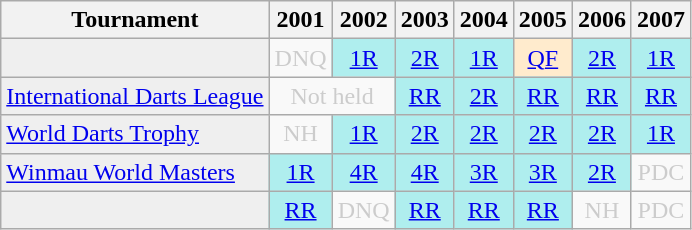<table class="wikitable">
<tr>
<th>Tournament</th>
<th>2001</th>
<th>2002</th>
<th>2003</th>
<th>2004</th>
<th>2005</th>
<th>2006</th>
<th>2007</th>
</tr>
<tr>
<td style="background:#efefef;"></td>
<td style="text-align:center; color:#ccc;">DNQ</td>
<td style="text-align:center; background:#afeeee;"><a href='#'>1R</a></td>
<td style="text-align:center; background:#afeeee;"><a href='#'>2R</a></td>
<td style="text-align:center; background:#afeeee;"><a href='#'>1R</a></td>
<td style="text-align:center; background:#ffebcd;"><a href='#'>QF</a></td>
<td style="text-align:center; background:#afeeee;"><a href='#'>2R</a></td>
<td style="text-align:center; background:#afeeee;"><a href='#'>1R</a></td>
</tr>
<tr>
<td style="background:#efefef;"><a href='#'>International Darts League</a></td>
<td colspan="2" style="text-align:center; color:#ccc;">Not held</td>
<td style="text-align:center; background:#afeeee;"><a href='#'>RR</a></td>
<td style="text-align:center; background:#afeeee;"><a href='#'>2R</a></td>
<td style="text-align:center; background:#afeeee;"><a href='#'>RR</a></td>
<td style="text-align:center; background:#afeeee;"><a href='#'>RR</a></td>
<td style="text-align:center; background:#afeeee;"><a href='#'>RR</a></td>
</tr>
<tr>
<td style="background:#efefef;"><a href='#'>World Darts Trophy</a></td>
<td style="text-align:center; color:#ccc;">NH</td>
<td style="text-align:center; background:#afeeee;"><a href='#'>1R</a></td>
<td style="text-align:center; background:#afeeee;"><a href='#'>2R</a></td>
<td style="text-align:center; background:#afeeee;"><a href='#'>2R</a></td>
<td style="text-align:center; background:#afeeee;"><a href='#'>2R</a></td>
<td style="text-align:center; background:#afeeee;"><a href='#'>2R</a></td>
<td style="text-align:center; background:#afeeee;"><a href='#'>1R</a></td>
</tr>
<tr>
<td style="background:#efefef;"><a href='#'>Winmau World Masters</a></td>
<td style="text-align:center; background:#afeeee;"><a href='#'>1R</a></td>
<td style="text-align:center; background:#afeeee;"><a href='#'>4R</a></td>
<td style="text-align:center; background:#afeeee;"><a href='#'>4R</a></td>
<td style="text-align:center; background:#afeeee;"><a href='#'>3R</a></td>
<td style="text-align:center; background:#afeeee;"><a href='#'>3R</a></td>
<td style="text-align:center; background:#afeeee;"><a href='#'>2R</a></td>
<td colspan="14" style="text-align:center; color:#ccc;">PDC</td>
</tr>
<tr>
<td style="background:#efefef;"></td>
<td style="text-align:center; background:#afeeee;"><a href='#'>RR</a></td>
<td style="text-align:center; color:#ccc;">DNQ</td>
<td style="text-align:center; background:#afeeee;"><a href='#'>RR</a></td>
<td style="text-align:center; background:#afeeee;"><a href='#'>RR</a></td>
<td style="text-align:center; background:#afeeee;"><a href='#'>RR</a></td>
<td style="text-align:center; color:#ccc;">NH</td>
<td style="text-align:center; color:#ccc;">PDC</td>
</tr>
</table>
